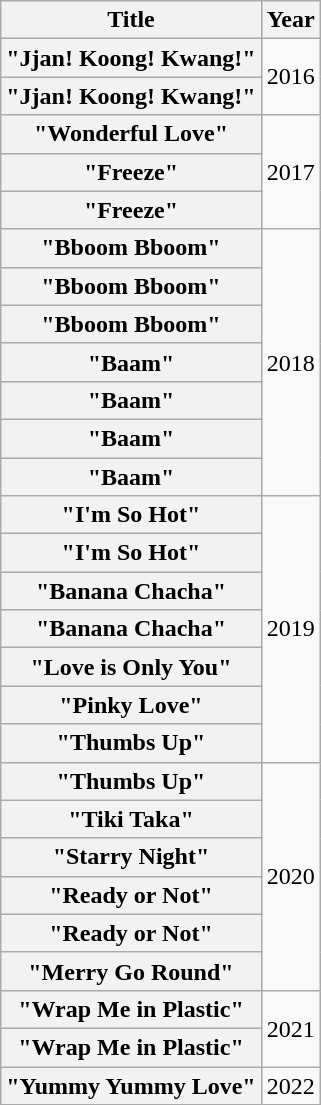<table class="wikitable plainrowheaders" style="text-align:center">
<tr>
<th>Title</th>
<th>Year</th>
</tr>
<tr>
<th scope="row">"Jjan! Koong! Kwang!"</th>
<td rowspan="2">2016</td>
</tr>
<tr>
<th scope="row">"Jjan! Koong! Kwang!" </th>
</tr>
<tr>
<th scope="row">"Wonderful Love"</th>
<td rowspan="3">2017</td>
</tr>
<tr>
<th scope="row">"Freeze"</th>
</tr>
<tr>
<th scope="row">"Freeze" </th>
</tr>
<tr>
<th scope="row">"Bboom Bboom"</th>
<td rowspan="7">2018</td>
</tr>
<tr>
<th scope="row">"Bboom Bboom" </th>
</tr>
<tr>
<th scope="row">"Bboom Bboom" </th>
</tr>
<tr>
<th scope="row">"Baam"</th>
</tr>
<tr>
<th scope="row">"Baam" </th>
</tr>
<tr>
<th scope="row">"Baam" </th>
</tr>
<tr>
<th scope="row">"Baam" </th>
</tr>
<tr>
<th scope="row">"I'm So Hot"</th>
<td rowspan="7">2019</td>
</tr>
<tr>
<th scope="row">"I'm So Hot" </th>
</tr>
<tr>
<th scope="row">"Banana Chacha"</th>
</tr>
<tr>
<th scope="row">"Banana Chacha" </th>
</tr>
<tr>
<th scope="row">"Love is Only You"</th>
</tr>
<tr>
<th scope="row">"Pinky Love"</th>
</tr>
<tr>
<th scope="row">"Thumbs Up"</th>
</tr>
<tr>
<th scope="row">"Thumbs Up" </th>
<td rowspan="6">2020</td>
</tr>
<tr>
<th scope="row">"Tiki Taka"</th>
</tr>
<tr>
<th scope="row">"Starry Night"</th>
</tr>
<tr>
<th scope="row">"Ready or Not"</th>
</tr>
<tr>
<th scope="row">"Ready or Not" </th>
</tr>
<tr>
<th scope="row">"Merry Go Round"</th>
</tr>
<tr>
<th scope="row">"Wrap Me in Plastic"</th>
<td rowspan="2">2021</td>
</tr>
<tr>
<th scope="row">"Wrap Me in Plastic" </th>
</tr>
<tr>
<th scope="row">"Yummy Yummy Love"</th>
<td>2022</td>
</tr>
</table>
